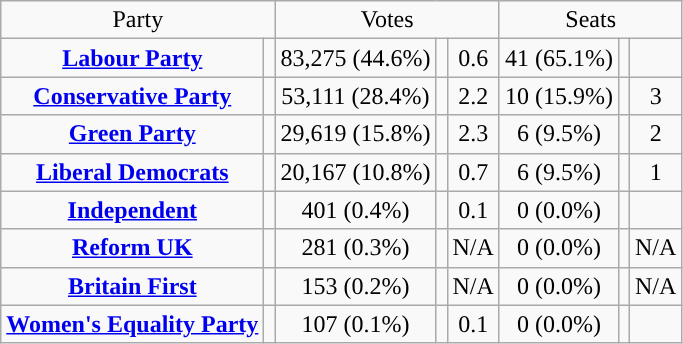<table class=wikitable style="text-align:center;">
<tr>
<td colspan=2>Party</td>
<td colspan=3>Votes</td>
<td colspan=3>Seats</td>
</tr>
<tr>
<td><strong><a href='#'>Labour Party</a></strong></td>
<td style="background:"></td>
<td>83,275 (44.6%)</td>
<td></td>
<td> 0.6</td>
<td>41 (65.1%)</td>
<td></td>
<td></td>
</tr>
<tr>
<td><strong><a href='#'>Conservative Party</a></strong></td>
<td style="background:"></td>
<td>53,111 (28.4%)</td>
<td></td>
<td> 2.2</td>
<td>10 (15.9%)</td>
<td></td>
<td> 3</td>
</tr>
<tr>
<td><strong><a href='#'>Green Party</a></strong></td>
<td style="background:"></td>
<td>29,619 (15.8%)</td>
<td></td>
<td> 2.3</td>
<td>6 (9.5%)</td>
<td></td>
<td> 2</td>
</tr>
<tr>
<td><strong><a href='#'>Liberal Democrats</a></strong></td>
<td style="background:"></td>
<td>20,167 (10.8%)</td>
<td></td>
<td> 0.7</td>
<td>6 (9.5%)</td>
<td></td>
<td> 1</td>
</tr>
<tr>
<td><strong><a href='#'>Independent</a></strong></td>
<td style="background:"></td>
<td>401 (0.4%)</td>
<td></td>
<td> 0.1</td>
<td>0 (0.0%)</td>
<td></td>
<td></td>
</tr>
<tr>
<td><strong><a href='#'>Reform UK</a></strong></td>
<td style="background:"></td>
<td>281 (0.3%)</td>
<td></td>
<td>N/A</td>
<td>0 (0.0%)</td>
<td></td>
<td>N/A</td>
</tr>
<tr>
<td><strong><a href='#'>Britain First</a></strong></td>
<td style="background:"></td>
<td>153 (0.2%)</td>
<td></td>
<td>N/A</td>
<td>0 (0.0%)</td>
<td></td>
<td>N/A</td>
</tr>
<tr>
<td><strong><a href='#'>Women's Equality Party</a></strong></td>
<td style="background:"></td>
<td>107 (0.1%)</td>
<td></td>
<td> 0.1</td>
<td>0 (0.0%)</td>
<td></td>
<td></td>
</tr>
</table>
